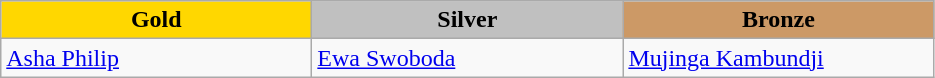<table class="wikitable" style="text-align:left">
<tr align="center">
<td width=200 bgcolor=gold><strong>Gold</strong></td>
<td width=200 bgcolor=silver><strong>Silver</strong></td>
<td width=200 bgcolor=CC9966><strong>Bronze</strong></td>
</tr>
<tr>
<td><a href='#'>Asha Philip</a><br><em></em></td>
<td><a href='#'>Ewa Swoboda</a><br><em></em></td>
<td><a href='#'>Mujinga Kambundji</a><br><em></em></td>
</tr>
</table>
